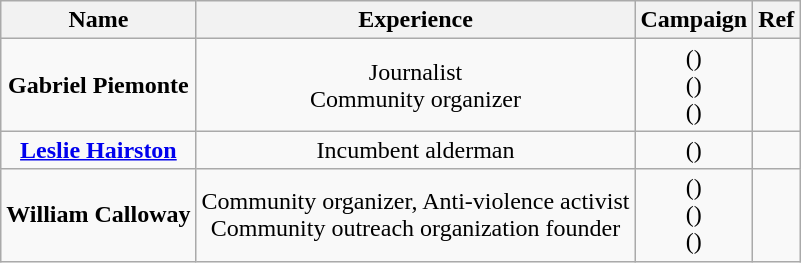<table class="wikitable" style="text-align:center">
<tr>
<th>Name</th>
<th>Experience</th>
<th>Campaign</th>
<th>Ref</th>
</tr>
<tr>
<td><strong>Gabriel Piemonte</strong></td>
<td>Journalist<br>Community organizer</td>
<td>()<br>()<br>()</td>
<td></td>
</tr>
<tr>
<td><strong><a href='#'>Leslie Hairston</a></strong></td>
<td>Incumbent alderman</td>
<td>()</td>
<td></td>
</tr>
<tr>
<td><strong>William Calloway</strong></td>
<td>Community organizer, Anti-violence activist<br>Community outreach organization founder</td>
<td>()<br>()<br>()</td>
<td></td>
</tr>
</table>
